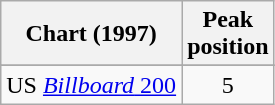<table class="wikitable sortable">
<tr>
<th align="left">Chart (1997)</th>
<th align="center">Peak<br>position</th>
</tr>
<tr>
</tr>
<tr>
</tr>
<tr>
</tr>
<tr>
</tr>
<tr>
</tr>
<tr>
<td>US <a href='#'><em>Billboard</em> 200</a></td>
<td align="center">5</td>
</tr>
</table>
